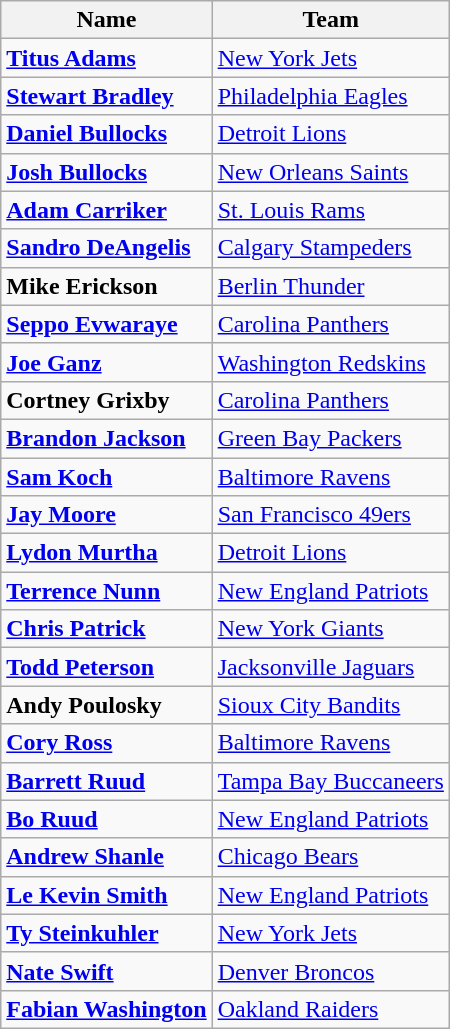<table class="wikitable">
<tr>
<th>Name</th>
<th>Team</th>
</tr>
<tr>
<td><strong><a href='#'>Titus Adams</a></strong></td>
<td><a href='#'>New York Jets</a></td>
</tr>
<tr>
<td><strong><a href='#'>Stewart Bradley</a></strong></td>
<td><a href='#'>Philadelphia Eagles</a></td>
</tr>
<tr>
<td><strong><a href='#'>Daniel Bullocks</a></strong></td>
<td><a href='#'>Detroit Lions</a></td>
</tr>
<tr>
<td><strong><a href='#'>Josh Bullocks</a></strong></td>
<td><a href='#'>New Orleans Saints</a></td>
</tr>
<tr>
<td><strong><a href='#'>Adam Carriker</a></strong></td>
<td><a href='#'>St. Louis Rams</a></td>
</tr>
<tr>
<td><strong><a href='#'>Sandro DeAngelis</a></strong></td>
<td><a href='#'>Calgary Stampeders</a></td>
</tr>
<tr>
<td><strong>Mike Erickson</strong></td>
<td><a href='#'>Berlin Thunder</a></td>
</tr>
<tr>
<td><strong><a href='#'>Seppo Evwaraye</a></strong></td>
<td><a href='#'>Carolina Panthers</a></td>
</tr>
<tr>
<td><strong><a href='#'>Joe Ganz</a></strong></td>
<td><a href='#'>Washington Redskins</a></td>
</tr>
<tr>
<td><strong>Cortney Grixby</strong></td>
<td><a href='#'>Carolina Panthers</a></td>
</tr>
<tr>
<td><strong><a href='#'>Brandon Jackson</a></strong></td>
<td><a href='#'>Green Bay Packers</a></td>
</tr>
<tr>
<td><strong><a href='#'>Sam Koch</a></strong></td>
<td><a href='#'>Baltimore Ravens</a></td>
</tr>
<tr>
<td><strong><a href='#'>Jay Moore</a></strong></td>
<td><a href='#'>San Francisco 49ers</a></td>
</tr>
<tr>
<td><strong><a href='#'>Lydon Murtha</a></strong></td>
<td><a href='#'>Detroit Lions</a></td>
</tr>
<tr>
<td><strong><a href='#'>Terrence Nunn</a></strong></td>
<td><a href='#'>New England Patriots</a></td>
</tr>
<tr>
<td><strong><a href='#'>Chris Patrick</a></strong></td>
<td><a href='#'>New York Giants</a></td>
</tr>
<tr>
<td><strong><a href='#'>Todd Peterson</a></strong></td>
<td><a href='#'>Jacksonville Jaguars</a></td>
</tr>
<tr>
<td><strong>Andy Poulosky</strong></td>
<td><a href='#'>Sioux City Bandits</a></td>
</tr>
<tr>
<td><strong><a href='#'>Cory Ross</a></strong></td>
<td><a href='#'>Baltimore Ravens</a></td>
</tr>
<tr>
<td><strong><a href='#'>Barrett Ruud</a></strong></td>
<td><a href='#'>Tampa Bay Buccaneers</a></td>
</tr>
<tr>
<td><strong><a href='#'>Bo Ruud</a></strong></td>
<td><a href='#'>New England Patriots</a></td>
</tr>
<tr>
<td><strong><a href='#'>Andrew Shanle</a></strong></td>
<td><a href='#'>Chicago Bears</a></td>
</tr>
<tr>
<td><strong><a href='#'>Le Kevin Smith</a></strong></td>
<td><a href='#'>New England Patriots</a></td>
</tr>
<tr>
<td><strong><a href='#'>Ty Steinkuhler</a></strong></td>
<td><a href='#'>New York Jets</a></td>
</tr>
<tr>
<td><strong><a href='#'>Nate Swift</a></strong></td>
<td><a href='#'>Denver Broncos</a></td>
</tr>
<tr>
<td><strong><a href='#'>Fabian Washington</a></strong></td>
<td><a href='#'>Oakland Raiders</a></td>
</tr>
</table>
